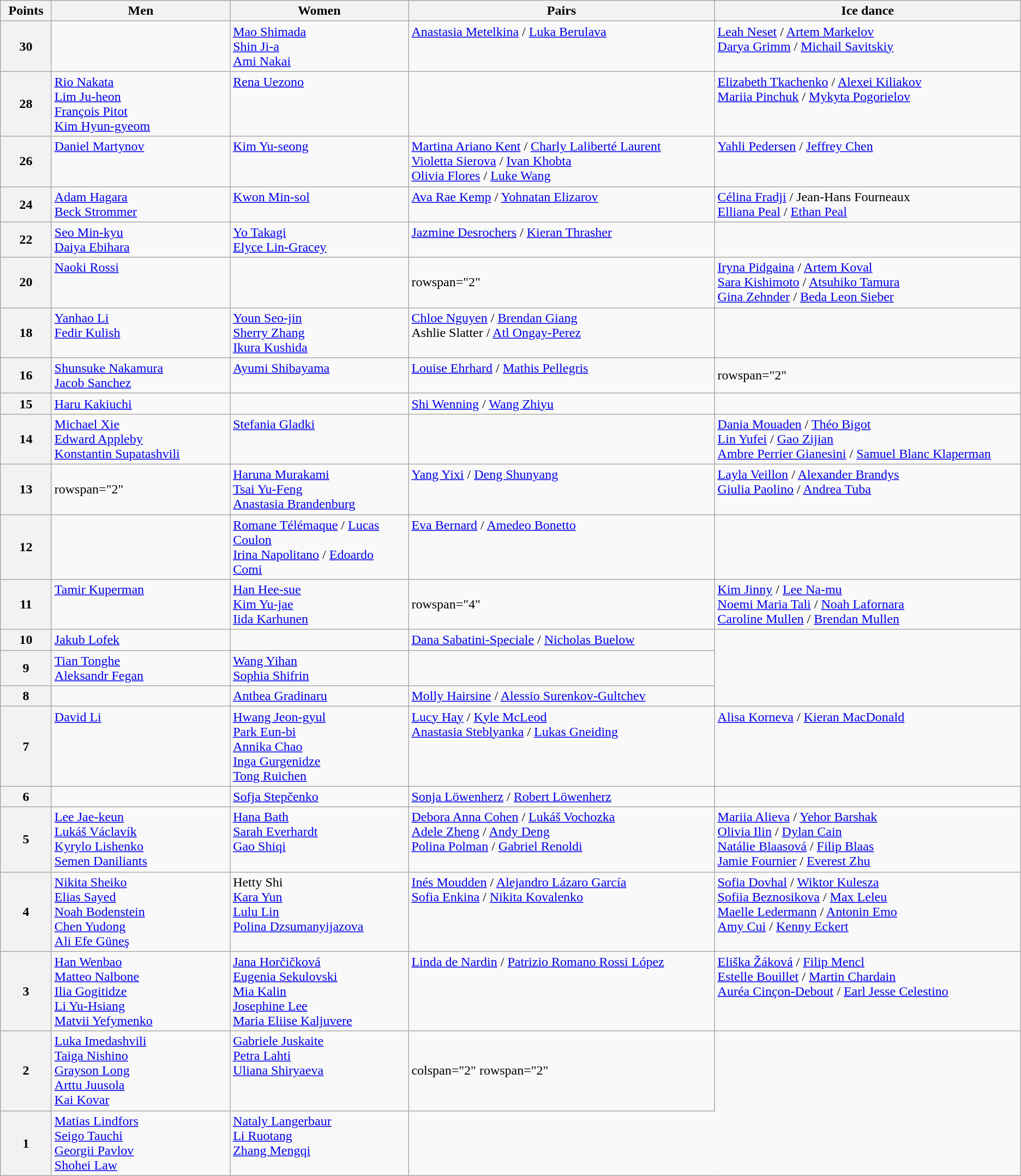<table class="wikitable">
<tr>
<th scope="col" style="width:5%">Points</th>
<th scope="col" style="width:17.5%">Men</th>
<th scope="col" style="width:17.5%">Women</th>
<th scope="col" style="width:30%">Pairs</th>
<th scope="col" style="width:30%">Ice dance</th>
</tr>
<tr>
<th scope="row">30</th>
<td></td>
<td valign="top"> <a href='#'>Mao Shimada</a> <br>  <a href='#'>Shin Ji-a</a> <br>  <a href='#'>Ami Nakai</a></td>
<td valign="top"> <a href='#'>Anastasia Metelkina</a> / <a href='#'>Luka Berulava</a></td>
<td valign="top"> <a href='#'>Leah Neset</a> / <a href='#'>Artem Markelov</a> <br>  <a href='#'>Darya Grimm</a> / <a href='#'>Michail Savitskiy</a></td>
</tr>
<tr>
<th scope="row">28</th>
<td valign="top"> <a href='#'>Rio Nakata</a> <br>  <a href='#'>Lim Ju-heon</a> <br>  <a href='#'>François Pitot</a> <br>  <a href='#'>Kim Hyun-gyeom</a></td>
<td valign="top"> <a href='#'>Rena Uezono</a></td>
<td></td>
<td valign="top"> <a href='#'>Elizabeth Tkachenko</a> / <a href='#'>Alexei Kiliakov</a> <br>  <a href='#'>Mariia Pinchuk</a> / <a href='#'>Mykyta Pogorielov</a></td>
</tr>
<tr>
<th scope="row">26</th>
<td valign="top"> <a href='#'>Daniel Martynov</a></td>
<td valign="top"> <a href='#'>Kim Yu-seong</a></td>
<td valign="top"> <a href='#'>Martina Ariano Kent</a> / <a href='#'>Charly Laliberté Laurent</a> <br>  <a href='#'>Violetta Sierova</a> / <a href='#'>Ivan Khobta</a> <br>  <a href='#'>Olivia Flores</a> / <a href='#'>Luke Wang</a></td>
<td valign="top"> <a href='#'>Yahli Pedersen</a> / <a href='#'>Jeffrey Chen</a></td>
</tr>
<tr>
<th scope="row">24</th>
<td valign="top"> <a href='#'>Adam Hagara</a> <br>  <a href='#'>Beck Strommer</a></td>
<td valign="top"> <a href='#'>Kwon Min-sol</a></td>
<td valign="top"> <a href='#'>Ava Rae Kemp</a> / <a href='#'>Yohnatan Elizarov</a></td>
<td valign="top"> <a href='#'>Célina Fradji</a> / Jean-Hans Fourneaux <br>  <a href='#'>Elliana Peal</a> / <a href='#'>Ethan Peal</a></td>
</tr>
<tr>
<th scope="row">22</th>
<td valign="top"> <a href='#'>Seo Min-kyu</a> <br>  <a href='#'>Daiya Ebihara</a></td>
<td valign="top"> <a href='#'>Yo Takagi</a> <br>  <a href='#'>Elyce Lin-Gracey</a></td>
<td valign="top"> <a href='#'>Jazmine Desrochers</a> / <a href='#'>Kieran Thrasher</a></td>
<td></td>
</tr>
<tr>
<th scope="row">20</th>
<td valign="top"> <a href='#'>Naoki Rossi</a></td>
<td></td>
<td>rowspan="2" </td>
<td valign="top"> <a href='#'>Iryna Pidgaina</a> / <a href='#'>Artem Koval</a> <br>  <a href='#'>Sara Kishimoto</a> / <a href='#'>Atsuhiko Tamura</a> <br>  <a href='#'>Gina Zehnder</a> / <a href='#'>Beda Leon Sieber</a></td>
</tr>
<tr>
<th scope="row">18</th>
<td valign="top"> <a href='#'>Yanhao Li</a> <br>  <a href='#'>Fedir Kulish</a></td>
<td valign="top"> <a href='#'>Youn Seo-jin</a><br> <a href='#'>Sherry Zhang</a> <br>  <a href='#'>Ikura Kushida</a></td>
<td valign="top"> <a href='#'>Chloe Nguyen</a> / <a href='#'>Brendan Giang</a> <br>  Ashlie Slatter / <a href='#'>Atl Ongay-Perez</a></td>
</tr>
<tr>
<th scope="row">16</th>
<td valign="top"> <a href='#'>Shunsuke Nakamura</a> <br>  <a href='#'>Jacob Sanchez</a></td>
<td valign="top"> <a href='#'>Ayumi Shibayama</a></td>
<td valign="top"> <a href='#'>Louise Ehrhard</a> / <a href='#'>Mathis Pellegris</a></td>
<td>rowspan="2" </td>
</tr>
<tr>
<th scope="row">15</th>
<td valign="top"> <a href='#'>Haru Kakiuchi</a></td>
<td></td>
<td valign="top"> <a href='#'>Shi Wenning</a> / <a href='#'>Wang Zhiyu</a></td>
</tr>
<tr>
<th scope="row">14</th>
<td valign="top"> <a href='#'>Michael Xie</a> <br>  <a href='#'>Edward Appleby</a> <br>  <a href='#'>Konstantin Supatashvili</a></td>
<td valign="top"> <a href='#'>Stefania Gladki</a></td>
<td></td>
<td valign="top"> <a href='#'>Dania Mouaden</a> / <a href='#'>Théo Bigot</a> <br>  <a href='#'>Lin Yufei</a> / <a href='#'>Gao Zijian</a> <br>  <a href='#'>Ambre Perrier Gianesini</a> / <a href='#'>Samuel Blanc Klaperman</a></td>
</tr>
<tr>
<th scope="row">13</th>
<td>rowspan="2" </td>
<td valign="top"> <a href='#'>Haruna Murakami</a> <br> <a href='#'>Tsai Yu-Feng</a> <br>  <a href='#'>Anastasia Brandenburg</a></td>
<td valign="top"> <a href='#'>Yang Yixi</a> / <a href='#'>Deng Shunyang</a></td>
<td valign="top"> <a href='#'>Layla Veillon</a> / <a href='#'>Alexander Brandys</a> <br>  <a href='#'>Giulia Paolino</a> / <a href='#'>Andrea Tuba</a></td>
</tr>
<tr>
<th scope="row">12</th>
<td></td>
<td valign="top"> <a href='#'>Romane Télémaque</a> / <a href='#'>Lucas Coulon</a> <br>  <a href='#'>Irina Napolitano</a> / <a href='#'>Edoardo Comi</a></td>
<td valign="top"> <a href='#'>Eva Bernard</a> / <a href='#'>Amedeo Bonetto</a></td>
</tr>
<tr>
<th scope="row">11</th>
<td valign="top"> <a href='#'>Tamir Kuperman</a></td>
<td valign="top"> <a href='#'>Han Hee-sue</a>  <br> <a href='#'>Kim Yu-jae</a> <br> <a href='#'>Iida Karhunen</a></td>
<td>rowspan="4" </td>
<td valign="top"> <a href='#'>Kim Jinny</a> / <a href='#'>Lee Na-mu</a> <br>  <a href='#'>Noemi Maria Tali</a> / <a href='#'>Noah Lafornara</a> <br>  <a href='#'>Caroline Mullen</a> / <a href='#'>Brendan Mullen</a></td>
</tr>
<tr>
<th scope="row">10</th>
<td valign="top"> <a href='#'>Jakub Lofek</a></td>
<td></td>
<td valign="top"> <a href='#'>Dana Sabatini-Speciale</a> / <a href='#'>Nicholas Buelow</a></td>
</tr>
<tr>
<th scope="row">9</th>
<td valign="top"> <a href='#'>Tian Tonghe</a> <br>  <a href='#'>Aleksandr Fegan</a></td>
<td valign="top"> <a href='#'>Wang Yihan</a> <br>  <a href='#'>Sophia Shifrin</a></td>
<td></td>
</tr>
<tr>
<th scope="row">8</th>
<td></td>
<td valign="top"> <a href='#'>Anthea Gradinaru</a></td>
<td valign="top"> <a href='#'>Molly Hairsine</a> / <a href='#'>Alessio Surenkov-Gultchev</a></td>
</tr>
<tr>
<th scope="row">7</th>
<td valign="top"> <a href='#'>David Li</a></td>
<td valign="top"> <a href='#'>Hwang Jeon-gyul</a> <br>  <a href='#'>Park Eun-bi</a> <br>  <a href='#'>Annika Chao</a> <br>  <a href='#'>Inga Gurgenidze</a> <br>  <a href='#'>Tong Ruichen</a></td>
<td valign="top"> <a href='#'>Lucy Hay</a> / <a href='#'>Kyle McLeod</a> <br>  <a href='#'>Anastasia Steblyanka</a> / <a href='#'>Lukas Gneiding</a></td>
<td valign="top"> <a href='#'>Alisa Korneva</a> / <a href='#'>Kieran MacDonald</a></td>
</tr>
<tr>
<th scope="row">6</th>
<td></td>
<td valign="top"> <a href='#'>Sofja Stepčenko</a></td>
<td valign="top"> <a href='#'>Sonja Löwenherz</a> / <a href='#'>Robert Löwenherz</a></td>
<td></td>
</tr>
<tr>
<th scope="row">5</th>
<td valign="top"> <a href='#'>Lee Jae-keun</a> <br>  <a href='#'>Lukáš Václavík</a> <br>  <a href='#'>Kyrylo Lishenko</a> <br>  <a href='#'>Semen Daniliants</a></td>
<td valign="top"> <a href='#'>Hana Bath</a> <br> <a href='#'>Sarah Everhardt</a> <br> <a href='#'>Gao Shiqi</a></td>
<td valign="top"> <a href='#'>Debora Anna Cohen</a> / <a href='#'>Lukáš Vochozka</a> <br>  <a href='#'>Adele Zheng</a> / <a href='#'>Andy Deng</a> <br>  <a href='#'>Polina Polman</a> / <a href='#'>Gabriel Renoldi</a></td>
<td valign="top"> <a href='#'>Mariia Alieva</a> / <a href='#'>Yehor Barshak</a> <br>  <a href='#'>Olivia Ilin</a> / <a href='#'>Dylan Cain</a> <br>  <a href='#'>Natálie Blaasová</a> / <a href='#'>Filip Blaas</a> <br>  <a href='#'>Jamie Fournier</a> / <a href='#'>Everest Zhu</a></td>
</tr>
<tr>
<th scope="row">4</th>
<td valign="top"> <a href='#'>Nikita Sheiko</a> <br>  <a href='#'>Elias Sayed</a> <br>  <a href='#'>Noah Bodenstein</a> <br>  <a href='#'>Chen Yudong</a> <br>  <a href='#'>Ali Efe Güneş</a></td>
<td valign="top"> Hetty Shi <br> <a href='#'>Kara Yun</a> <br> <a href='#'>Lulu Lin</a> <br> <a href='#'>Polina Dzsumanyijazova</a></td>
<td valign="top"> <a href='#'>Inés Moudden</a> / <a href='#'>Alejandro Lázaro García</a> <br>  <a href='#'>Sofia Enkina</a> / <a href='#'>Nikita Kovalenko</a></td>
<td valign="top"> <a href='#'>Sofia Dovhal</a> / <a href='#'>Wiktor Kulesza</a> <br>  <a href='#'>Sofiia Beznosikova</a> / <a href='#'>Max Leleu</a> <br>  <a href='#'>Maelle Ledermann</a> / <a href='#'>Antonin Emo</a> <br>  <a href='#'>Amy Cui</a> / <a href='#'>Kenny Eckert</a></td>
</tr>
<tr>
<th scope="row">3</th>
<td valign="top"> <a href='#'>Han Wenbao</a> <br>  <a href='#'>Matteo Nalbone</a> <br>  <a href='#'>Ilia Gogitidze</a> <br>  <a href='#'>Li Yu-Hsiang</a> <br>  <a href='#'>Matvii Yefymenko</a></td>
<td valign="top"> <a href='#'>Jana Horčičková</a> <br>  <a href='#'>Eugenia Sekulovski</a> <br>  <a href='#'>Mia Kalin</a> <br>  <a href='#'>Josephine Lee</a> <br> <a href='#'>Maria Eliise Kaljuvere</a></td>
<td valign="top"> <a href='#'>Linda de Nardin</a> / <a href='#'>Patrizio Romano Rossi López</a></td>
<td valign="top"> <a href='#'>Eliška Žáková</a> / <a href='#'>Filip Mencl</a> <br>  <a href='#'>Estelle Bouillet</a> / <a href='#'>Martin Chardain</a> <br>  <a href='#'>Auréa Cinçon-Debout</a> / <a href='#'>Earl Jesse Celestino</a></td>
</tr>
<tr>
<th scope="row">2</th>
<td valign="top"> <a href='#'>Luka Imedashvili</a> <br>  <a href='#'>Taiga Nishino</a> <br>  <a href='#'>Grayson Long</a> <br>  <a href='#'>Arttu Juusola</a> <br>  <a href='#'>Kai Kovar</a></td>
<td valign="top"> <a href='#'>Gabriele Juskaite</a> <br>  <a href='#'>Petra Lahti</a> <br> <a href='#'>Uliana Shiryaeva</a></td>
<td>colspan="2" rowspan="2" </td>
</tr>
<tr>
<th scope="row">1</th>
<td valign="top"> <a href='#'>Matias Lindfors</a> <br>  <a href='#'>Seigo Tauchi</a> <br>  <a href='#'>Georgii Pavlov</a> <br>  <a href='#'>Shohei Law</a></td>
<td valign="top"> <a href='#'>Nataly Langerbaur</a> <br> <a href='#'>Li Ruotang</a> <br> <a href='#'>Zhang Mengqi</a></td>
</tr>
</table>
